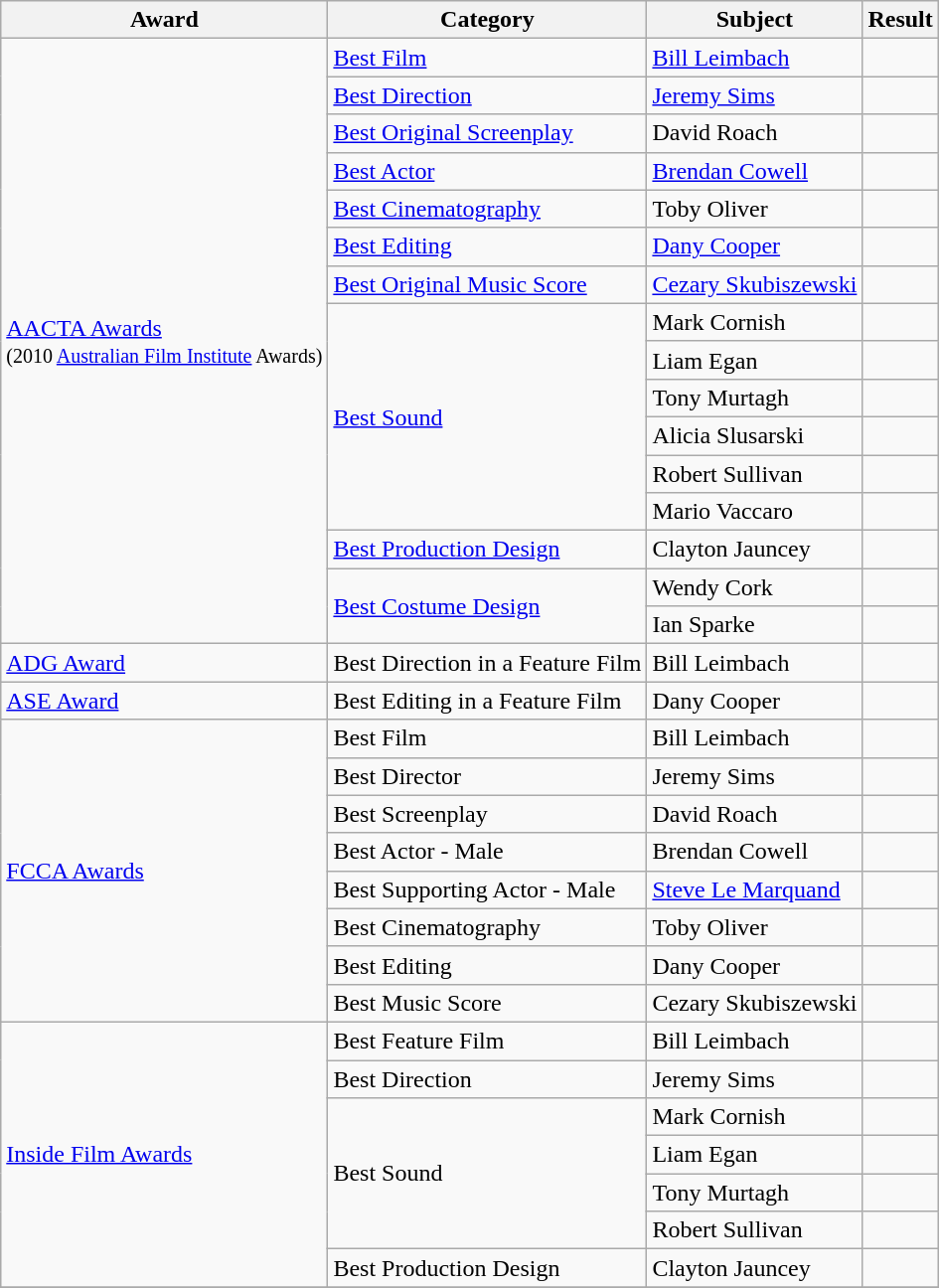<table class="wikitable">
<tr>
<th>Award</th>
<th>Category</th>
<th>Subject</th>
<th>Result</th>
</tr>
<tr>
<td rowspan=16><a href='#'>AACTA Awards</a><br><small>(2010 <a href='#'>Australian Film Institute</a> Awards)</small></td>
<td><a href='#'>Best Film</a></td>
<td><a href='#'>Bill Leimbach</a></td>
<td></td>
</tr>
<tr>
<td><a href='#'>Best Direction</a></td>
<td><a href='#'>Jeremy Sims</a></td>
<td></td>
</tr>
<tr>
<td><a href='#'>Best Original Screenplay</a></td>
<td>David Roach</td>
<td></td>
</tr>
<tr>
<td><a href='#'>Best Actor</a></td>
<td><a href='#'>Brendan Cowell</a></td>
<td></td>
</tr>
<tr>
<td><a href='#'>Best Cinematography</a></td>
<td>Toby Oliver</td>
<td></td>
</tr>
<tr>
<td><a href='#'>Best Editing</a></td>
<td><a href='#'>Dany Cooper</a></td>
<td></td>
</tr>
<tr>
<td><a href='#'>Best Original Music Score</a></td>
<td><a href='#'>Cezary Skubiszewski</a></td>
<td></td>
</tr>
<tr>
<td rowspan=6><a href='#'>Best Sound</a></td>
<td>Mark Cornish</td>
<td></td>
</tr>
<tr>
<td>Liam Egan</td>
<td></td>
</tr>
<tr>
<td>Tony Murtagh</td>
<td></td>
</tr>
<tr>
<td>Alicia Slusarski</td>
<td></td>
</tr>
<tr>
<td>Robert Sullivan</td>
<td></td>
</tr>
<tr>
<td>Mario Vaccaro</td>
<td></td>
</tr>
<tr>
<td><a href='#'>Best Production Design</a></td>
<td>Clayton Jauncey</td>
<td></td>
</tr>
<tr>
<td rowspan=2><a href='#'>Best Costume Design</a></td>
<td>Wendy Cork</td>
<td></td>
</tr>
<tr>
<td>Ian Sparke</td>
<td></td>
</tr>
<tr>
<td><a href='#'>ADG Award</a></td>
<td>Best Direction in a Feature Film</td>
<td>Bill Leimbach</td>
<td></td>
</tr>
<tr>
<td><a href='#'>ASE Award</a></td>
<td>Best Editing in a Feature Film</td>
<td>Dany Cooper</td>
<td></td>
</tr>
<tr>
<td rowspan=8><a href='#'>FCCA Awards</a></td>
<td>Best Film</td>
<td>Bill Leimbach</td>
<td></td>
</tr>
<tr>
<td>Best Director</td>
<td>Jeremy Sims</td>
<td></td>
</tr>
<tr>
<td>Best Screenplay</td>
<td>David Roach</td>
<td></td>
</tr>
<tr>
<td>Best Actor - Male</td>
<td>Brendan Cowell</td>
<td></td>
</tr>
<tr>
<td>Best Supporting Actor - Male</td>
<td><a href='#'>Steve Le Marquand</a></td>
<td></td>
</tr>
<tr>
<td>Best Cinematography</td>
<td>Toby Oliver</td>
<td></td>
</tr>
<tr>
<td>Best Editing</td>
<td>Dany Cooper</td>
<td></td>
</tr>
<tr>
<td>Best Music Score</td>
<td>Cezary Skubiszewski</td>
<td></td>
</tr>
<tr>
<td rowspan=7><a href='#'>Inside Film Awards</a></td>
<td>Best Feature Film</td>
<td>Bill Leimbach</td>
<td></td>
</tr>
<tr>
<td>Best Direction</td>
<td>Jeremy Sims</td>
<td></td>
</tr>
<tr>
<td rowspan=4>Best Sound</td>
<td>Mark Cornish</td>
<td></td>
</tr>
<tr>
<td>Liam Egan</td>
<td></td>
</tr>
<tr>
<td>Tony Murtagh</td>
<td></td>
</tr>
<tr>
<td>Robert Sullivan</td>
<td></td>
</tr>
<tr>
<td>Best Production Design</td>
<td>Clayton Jauncey</td>
<td></td>
</tr>
<tr>
</tr>
</table>
